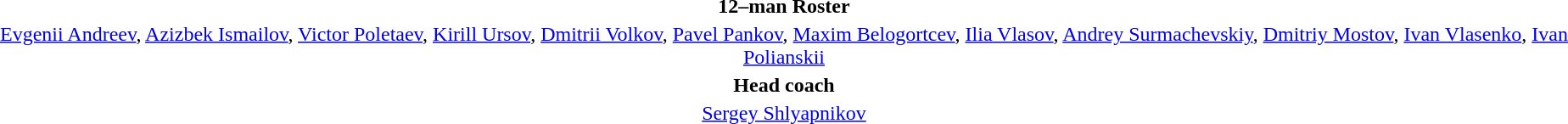<table style="text-align: center; margin-top: 2em; margin-left: auto; margin-right: auto">
<tr>
<td><strong>12–man Roster</strong></td>
</tr>
<tr>
<td><a href='#'>Evgenii Andreev</a>, <a href='#'>Azizbek Ismailov</a>, <a href='#'>Victor Poletaev</a>, <a href='#'>Kirill Ursov</a>, <a href='#'>Dmitrii Volkov</a>, <a href='#'>Pavel Pankov</a>, <a href='#'>Maxim Belogortcev</a>, <a href='#'>Ilia Vlasov</a>, <a href='#'>Andrey Surmachevskiy</a>, <a href='#'>Dmitriy Mostov</a>, <a href='#'>Ivan Vlasenko</a>, <a href='#'>Ivan Polianskii</a></td>
</tr>
<tr>
<td><strong>Head coach</strong></td>
</tr>
<tr>
<td><a href='#'>Sergey Shlyapnikov</a></td>
</tr>
</table>
